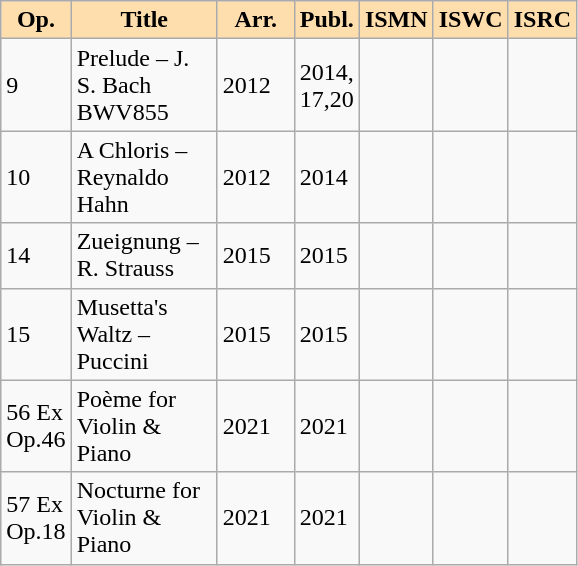<table class="wikitable sortable mw-collapsible">
<tr>
<th style="width: 20px;background-color:navajowhite">Op.</th>
<th style="width: 90px; background-color:navajowhite">Title</th>
<th style="width: 44px; background-color:navajowhite">Arr.</th>
<th style="background-color:navajowhite">Publ.</th>
<th style="background-color:navajowhite">ISMN</th>
<th style="background-color:navajowhite">ISWC</th>
<th style="background-color:navajowhite">ISRC</th>
</tr>
<tr>
<td>9</td>
<td>Prelude – J. S. Bach BWV855</td>
<td>2012</td>
<td>2014,<br>17,20</td>
<td></td>
<td></td>
<td></td>
</tr>
<tr>
<td>10</td>
<td>A Chloris – Reynaldo Hahn</td>
<td>2012</td>
<td>2014</td>
<td></td>
<td></td>
<td></td>
</tr>
<tr>
<td>14</td>
<td>Zueignung – R. Strauss</td>
<td>2015</td>
<td>2015</td>
<td></td>
<td></td>
<td></td>
</tr>
<tr>
<td>15</td>
<td>Musetta's Waltz – Puccini</td>
<td>2015</td>
<td>2015</td>
<td></td>
<td></td>
<td></td>
</tr>
<tr>
<td>56 Ex Op.46</td>
<td>Poème for Violin & Piano</td>
<td>2021</td>
<td>2021</td>
<td></td>
<td></td>
<td></td>
</tr>
<tr>
<td>57 Ex Op.18</td>
<td>Nocturne for Violin & Piano</td>
<td>2021</td>
<td>2021</td>
<td></td>
<td></td>
<td></td>
</tr>
</table>
